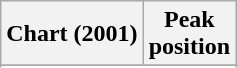<table class="wikitable sortable plainrowheaders" style="text-align:center">
<tr>
<th scope="col">Chart (2001)</th>
<th scope="col">Peak<br>position</th>
</tr>
<tr>
</tr>
<tr>
</tr>
</table>
